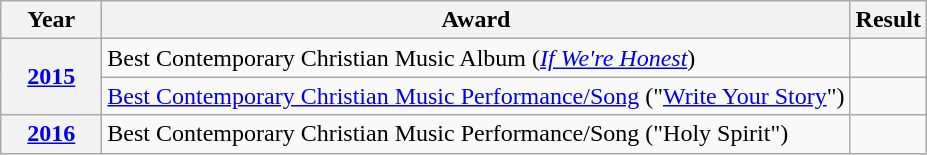<table class="wikitable">
<tr>
<th style="width:60px;">Year</th>
<th>Award</th>
<th>Result</th>
</tr>
<tr>
<th rowspan="2"><a href='#'>2015</a></th>
<td>Best Contemporary Christian Music Album (<em><a href='#'>If We're Honest</a></em>)</td>
<td></td>
</tr>
<tr>
<td><a href='#'>Best Contemporary Christian Music Performance/Song</a> ("<a href='#'>Write Your Story</a>")</td>
<td></td>
</tr>
<tr>
<th><a href='#'>2016</a></th>
<td>Best Contemporary Christian Music Performance/Song ("Holy Spirit")</td>
<td></td>
</tr>
</table>
